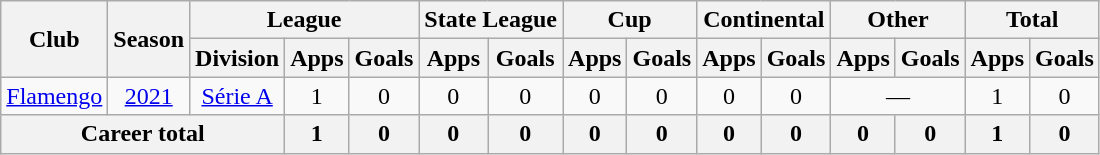<table class="wikitable" style="text-align: center">
<tr>
<th rowspan="2">Club</th>
<th rowspan="2">Season</th>
<th colspan="3">League</th>
<th colspan="2">State League</th>
<th colspan="2">Cup</th>
<th colspan="2">Continental</th>
<th colspan="2">Other</th>
<th colspan="2">Total</th>
</tr>
<tr>
<th>Division</th>
<th>Apps</th>
<th>Goals</th>
<th>Apps</th>
<th>Goals</th>
<th>Apps</th>
<th>Goals</th>
<th>Apps</th>
<th>Goals</th>
<th>Apps</th>
<th>Goals</th>
<th>Apps</th>
<th>Goals</th>
</tr>
<tr>
<td><a href='#'>Flamengo</a></td>
<td><a href='#'>2021</a></td>
<td><a href='#'>Série A</a></td>
<td>1</td>
<td>0</td>
<td>0</td>
<td>0</td>
<td>0</td>
<td>0</td>
<td>0</td>
<td>0</td>
<td colspan="2">—</td>
<td>1</td>
<td>0</td>
</tr>
<tr>
<th colspan="3"><strong>Career total</strong></th>
<th>1</th>
<th>0</th>
<th>0</th>
<th>0</th>
<th>0</th>
<th>0</th>
<th>0</th>
<th>0</th>
<th>0</th>
<th>0</th>
<th>1</th>
<th>0</th>
</tr>
</table>
